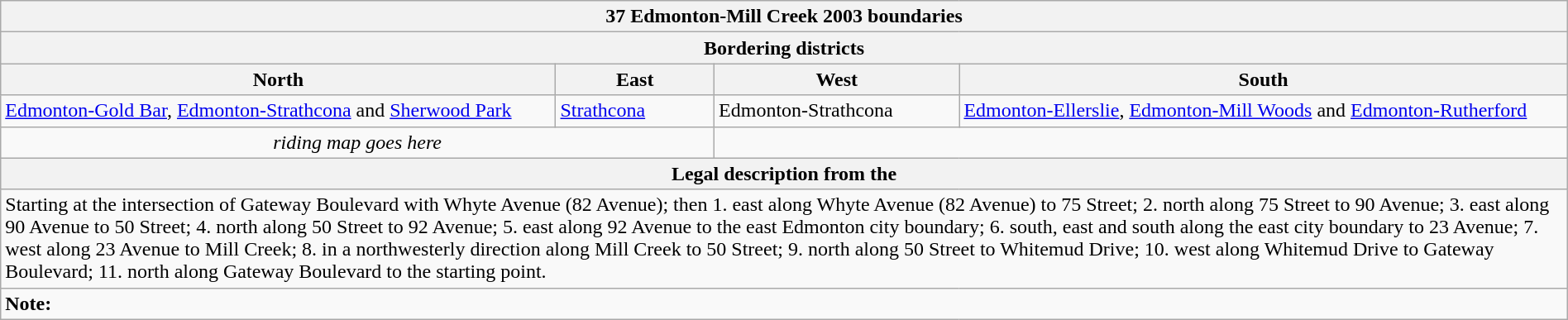<table class="wikitable collapsible collapsed" style="width:100%;">
<tr>
<th colspan=4>37 Edmonton-Mill Creek 2003 boundaries</th>
</tr>
<tr>
<th colspan=4>Bordering districts</th>
</tr>
<tr>
<th>North</th>
<th>East</th>
<th>West</th>
<th>South</th>
</tr>
<tr>
<td><a href='#'>Edmonton-Gold Bar</a>, <a href='#'>Edmonton-Strathcona</a> and <a href='#'>Sherwood Park</a></td>
<td><a href='#'>Strathcona</a></td>
<td>Edmonton-Strathcona</td>
<td><a href='#'>Edmonton-Ellerslie</a>, <a href='#'>Edmonton-Mill Woods</a> and <a href='#'>Edmonton-Rutherford</a></td>
</tr>
<tr>
<td colspan=2 align=center><em>riding map goes here</em></td>
<td colspan=2 align=center></td>
</tr>
<tr>
<th colspan=4>Legal description from the </th>
</tr>
<tr>
<td colspan=4>Starting at the intersection of Gateway Boulevard with Whyte Avenue (82 Avenue); then 1. east along Whyte Avenue (82 Avenue) to 75 Street; 2. north along 75 Street to 90 Avenue; 3. east along 90 Avenue to 50 Street; 4. north along 50 Street to 92 Avenue; 5. east along 92 Avenue to the east Edmonton city boundary; 6. south, east and south along the east city boundary to 23 Avenue; 7. west along 23 Avenue to Mill Creek; 8. in a northwesterly direction along Mill Creek to 50 Street; 9. north along 50 Street to Whitemud Drive; 10. west along Whitemud Drive to Gateway Boulevard; 11. north along Gateway Boulevard to the starting point.</td>
</tr>
<tr>
<td colspan=4><strong>Note:</strong></td>
</tr>
</table>
